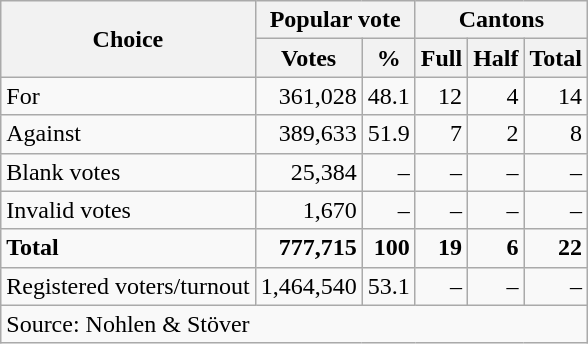<table class=wikitable style=text-align:right>
<tr>
<th rowspan=2>Choice</th>
<th colspan=2>Popular vote</th>
<th colspan=3>Cantons</th>
</tr>
<tr>
<th>Votes</th>
<th>%</th>
<th>Full</th>
<th>Half</th>
<th>Total</th>
</tr>
<tr>
<td align=left>For</td>
<td>361,028</td>
<td>48.1</td>
<td>12</td>
<td>4</td>
<td>14</td>
</tr>
<tr>
<td align=left>Against</td>
<td>389,633</td>
<td>51.9</td>
<td>7</td>
<td>2</td>
<td>8</td>
</tr>
<tr>
<td align=left>Blank votes</td>
<td>25,384</td>
<td>–</td>
<td>–</td>
<td>–</td>
<td>–</td>
</tr>
<tr>
<td align=left>Invalid votes</td>
<td>1,670</td>
<td>–</td>
<td>–</td>
<td>–</td>
<td>–</td>
</tr>
<tr>
<td align=left><strong>Total</strong></td>
<td><strong>777,715</strong></td>
<td><strong>100</strong></td>
<td><strong>19</strong></td>
<td><strong>6</strong></td>
<td><strong>22</strong></td>
</tr>
<tr>
<td align=left>Registered voters/turnout</td>
<td>1,464,540</td>
<td>53.1</td>
<td>–</td>
<td>–</td>
<td>–</td>
</tr>
<tr>
<td align=left colspan=6>Source: Nohlen & Stöver</td>
</tr>
</table>
